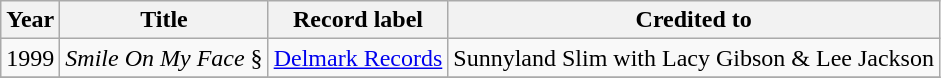<table class="wikitable sortable">
<tr>
<th>Year</th>
<th>Title</th>
<th>Record label</th>
<th>Credited to</th>
</tr>
<tr>
<td>1999</td>
<td><em>Smile On My Face</em> §</td>
<td style="text-align:center;"><a href='#'>Delmark Records</a></td>
<td>Sunnyland Slim with Lacy Gibson & Lee Jackson</td>
</tr>
<tr>
</tr>
</table>
